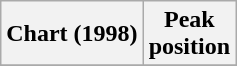<table class="wikitable plainrowheaders">
<tr>
<th>Chart (1998)</th>
<th>Peak<br>position</th>
</tr>
<tr>
</tr>
</table>
